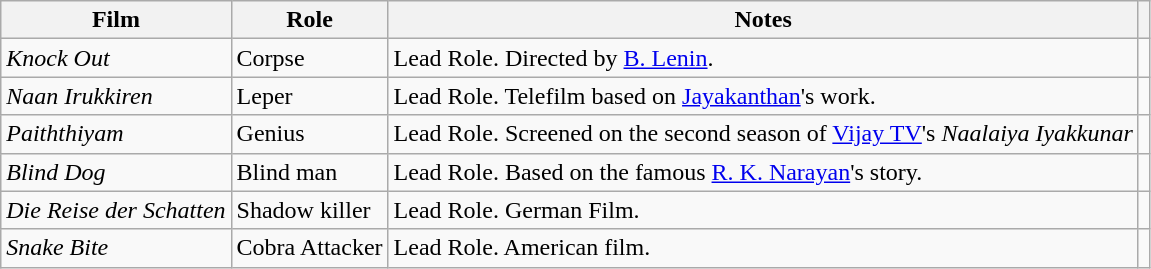<table class="wikitable">
<tr>
<th>Film</th>
<th>Role</th>
<th>Notes</th>
<th scope="col" class="unsortable"></th>
</tr>
<tr>
<td><em>Knock Out</em></td>
<td>Corpse</td>
<td>Lead Role. Directed by <a href='#'>B. Lenin</a>.</td>
<td></td>
</tr>
<tr>
<td><em>Naan Irukkiren</em></td>
<td>Leper</td>
<td>Lead Role. Telefilm based on <a href='#'>Jayakanthan</a>'s work.</td>
<td></td>
</tr>
<tr>
<td><em>Paiththiyam</em></td>
<td>Genius</td>
<td>Lead Role. Screened on the second season of <a href='#'>Vijay TV</a>'s <em>Naalaiya Iyakkunar</em></td>
<td></td>
</tr>
<tr>
<td><em>Blind Dog</em></td>
<td>Blind man</td>
<td>Lead Role. Based on the famous <a href='#'>R. K. Narayan</a>'s story.</td>
<td></td>
</tr>
<tr>
<td><em>Die Reise der Schatten</em></td>
<td>Shadow killer</td>
<td>Lead Role. German Film.</td>
<td></td>
</tr>
<tr>
<td><em>Snake Bite</em></td>
<td>Cobra Attacker</td>
<td>Lead Role. American film.</td>
<td></td>
</tr>
</table>
